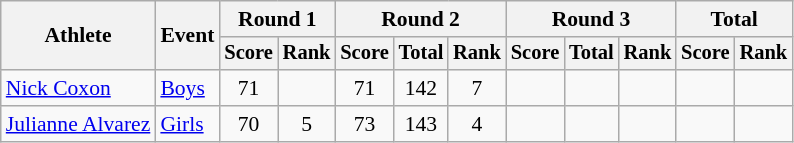<table class="wikitable" style="font-size:90%">
<tr>
<th rowspan="2">Athlete</th>
<th rowspan="2">Event</th>
<th colspan="2">Round 1</th>
<th colspan="3">Round 2</th>
<th colspan="3">Round 3</th>
<th colspan="2">Total</th>
</tr>
<tr style="font-size:95%">
<th>Score</th>
<th>Rank</th>
<th>Score</th>
<th>Total</th>
<th>Rank</th>
<th>Score</th>
<th>Total</th>
<th>Rank</th>
<th>Score</th>
<th>Rank</th>
</tr>
<tr align=center>
<td align=left><a href='#'>Nick Coxon</a></td>
<td align=left><a href='#'>Boys</a></td>
<td>71</td>
<td></td>
<td>71</td>
<td>142</td>
<td>7</td>
<td></td>
<td></td>
<td></td>
<td></td>
<td></td>
</tr>
<tr align=center>
<td align=left><a href='#'>Julianne Alvarez</a></td>
<td align=left><a href='#'>Girls</a></td>
<td>70</td>
<td>5</td>
<td>73</td>
<td>143</td>
<td>4</td>
<td></td>
<td></td>
<td></td>
<td></td>
<td></td>
</tr>
</table>
